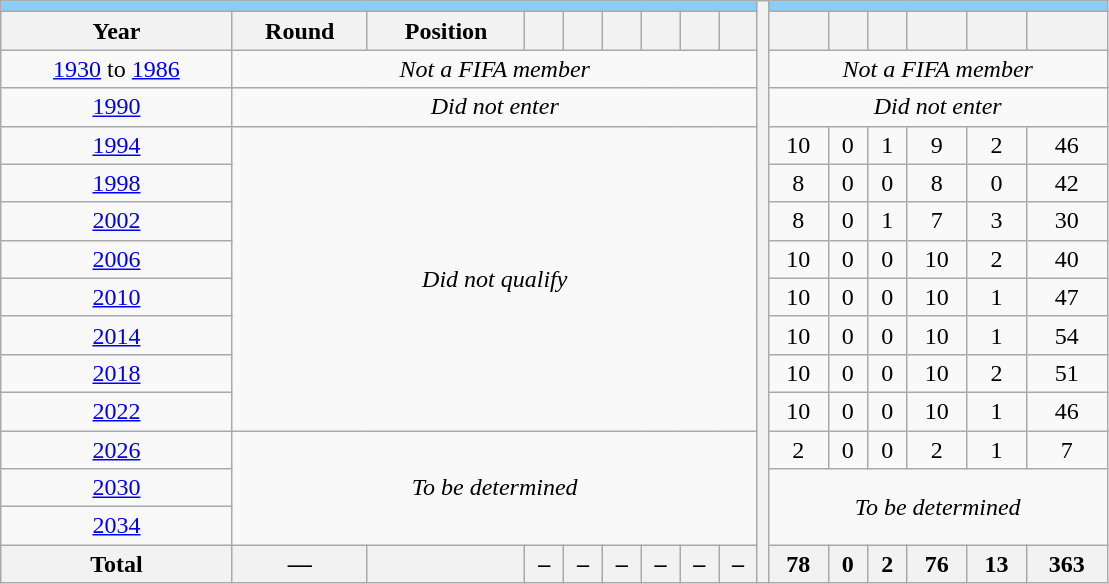<table class="wikitable" style="text-align: center;">
<tr>
<th colspan="9"style=background:#87CEFA;color:white></th>
<th width=1% rowspan=16></th>
<th colspan="6"style=background:#87CEFA;color:white></th>
</tr>
<tr>
<th>Year</th>
<th>Round</th>
<th>Position</th>
<th></th>
<th></th>
<th></th>
<th></th>
<th></th>
<th></th>
<th></th>
<th></th>
<th></th>
<th></th>
<th></th>
<th></th>
</tr>
<tr>
<td> <a href='#'>1930</a> to  <a href='#'>1986</a></td>
<td colspan=8><em>Not a FIFA member</em></td>
<td colspan=6><em>Not a FIFA member</em></td>
</tr>
<tr>
<td> <a href='#'>1990</a></td>
<td colspan=8><em>Did not enter</em></td>
<td colspan=6><em>Did not enter</em></td>
</tr>
<tr>
<td> <a href='#'>1994</a></td>
<td rowspan=8 colspan=8><em>Did not qualify</em></td>
<td>10</td>
<td>0</td>
<td>1</td>
<td>9</td>
<td>2</td>
<td>46</td>
</tr>
<tr>
<td> <a href='#'>1998</a></td>
<td>8</td>
<td>0</td>
<td>0</td>
<td>8</td>
<td>0</td>
<td>42</td>
</tr>
<tr>
<td>  <a href='#'>2002</a></td>
<td>8</td>
<td>0</td>
<td>1</td>
<td>7</td>
<td>3</td>
<td>30</td>
</tr>
<tr>
<td> <a href='#'>2006</a></td>
<td>10</td>
<td>0</td>
<td>0</td>
<td>10</td>
<td>2</td>
<td>40</td>
</tr>
<tr>
<td> <a href='#'>2010</a></td>
<td>10</td>
<td>0</td>
<td>0</td>
<td>10</td>
<td>1</td>
<td>47</td>
</tr>
<tr>
<td> <a href='#'>2014</a></td>
<td>10</td>
<td>0</td>
<td>0</td>
<td>10</td>
<td>1</td>
<td>54</td>
</tr>
<tr>
<td> <a href='#'>2018</a></td>
<td>10</td>
<td>0</td>
<td>0</td>
<td>10</td>
<td>2</td>
<td>51</td>
</tr>
<tr>
<td> <a href='#'>2022</a></td>
<td>10</td>
<td>0</td>
<td>0</td>
<td>10</td>
<td>1</td>
<td>46</td>
</tr>
<tr>
<td>   <a href='#'>2026</a></td>
<td colspan=8 rowspan=3><em>To be determined</em></td>
<td>2</td>
<td>0</td>
<td>0</td>
<td>2</td>
<td>1</td>
<td>7</td>
</tr>
<tr>
<td>   <a href='#'>2030</a></td>
<td colspan=7 rowspan=2><em>To be determined</em></td>
</tr>
<tr>
<td> <a href='#'>2034</a></td>
</tr>
<tr>
<th>Total</th>
<th>—</th>
<th></th>
<th>–</th>
<th>–</th>
<th>–</th>
<th>–</th>
<th>–</th>
<th>–</th>
<th>78</th>
<th>0</th>
<th>2</th>
<th>76</th>
<th>13</th>
<th>363</th>
</tr>
</table>
